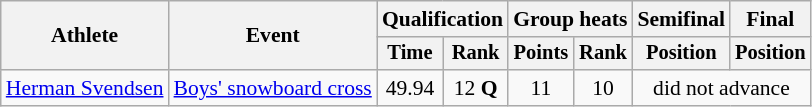<table class="wikitable" style="font-size:90%">
<tr>
<th rowspan="2">Athlete</th>
<th rowspan="2">Event</th>
<th colspan=2>Qualification</th>
<th colspan=2>Group heats</th>
<th>Semifinal</th>
<th>Final</th>
</tr>
<tr style="font-size:95%">
<th>Time</th>
<th>Rank</th>
<th>Points</th>
<th>Rank</th>
<th>Position</th>
<th>Position</th>
</tr>
<tr align=center>
<td align=left><a href='#'>Herman Svendsen</a></td>
<td align=left><a href='#'>Boys' snowboard cross</a></td>
<td>49.94</td>
<td>12 <strong>Q</strong></td>
<td>11</td>
<td>10</td>
<td colspan=2>did not advance</td>
</tr>
</table>
